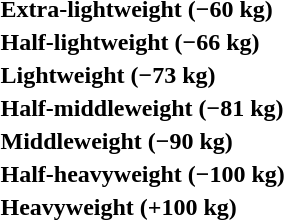<table>
<tr>
<th rowspan=2 style="text-align:left;">Extra-lightweight (−60 kg)</th>
<td rowspan=2></td>
<td rowspan=2></td>
<td></td>
</tr>
<tr>
<td></td>
</tr>
<tr>
<th rowspan=2 style="text-align:left;">Half-lightweight (−66 kg)</th>
<td rowspan=2></td>
<td rowspan=2></td>
<td></td>
</tr>
<tr>
<td></td>
</tr>
<tr>
<th rowspan=2 style="text-align:left;">Lightweight (−73 kg)</th>
<td rowspan=2></td>
<td rowspan=2></td>
<td></td>
</tr>
<tr>
<td></td>
</tr>
<tr>
<th rowspan=2 style="text-align:left;">Half-middleweight (−81 kg)</th>
<td rowspan=2></td>
<td rowspan=2></td>
<td></td>
</tr>
<tr>
<td></td>
</tr>
<tr>
<th rowspan=2 style="text-align:left;">Middleweight (−90 kg)</th>
<td rowspan=2></td>
<td rowspan=2></td>
<td></td>
</tr>
<tr>
<td></td>
</tr>
<tr>
<th rowspan=2 style="text-align:left;">Half-heavyweight (−100 kg)</th>
<td rowspan=2></td>
<td rowspan=2></td>
<td></td>
</tr>
<tr>
<td></td>
</tr>
<tr>
<th rowspan=2 style="text-align:left;">Heavyweight (+100 kg)</th>
<td rowspan=2></td>
<td rowspan=2></td>
<td></td>
</tr>
<tr>
<td></td>
</tr>
</table>
